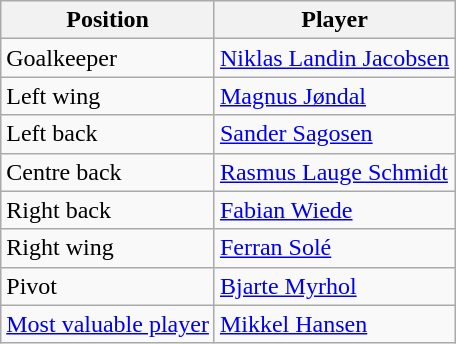<table class="wikitable">
<tr>
<th>Position</th>
<th>Player</th>
</tr>
<tr>
<td>Goalkeeper</td>
<td> <a href='#'>Niklas Landin Jacobsen</a></td>
</tr>
<tr>
<td>Left wing</td>
<td> <a href='#'>Magnus Jøndal</a></td>
</tr>
<tr>
<td>Left back</td>
<td> <a href='#'>Sander Sagosen</a></td>
</tr>
<tr>
<td>Centre back</td>
<td> <a href='#'>Rasmus Lauge Schmidt</a></td>
</tr>
<tr>
<td>Right back</td>
<td> <a href='#'>Fabian Wiede</a></td>
</tr>
<tr>
<td>Right wing</td>
<td> <a href='#'>Ferran Solé</a></td>
</tr>
<tr>
<td>Pivot</td>
<td> <a href='#'>Bjarte Myrhol</a></td>
</tr>
<tr>
<td><a href='#'>Most valuable player</a></td>
<td> <a href='#'>Mikkel Hansen</a></td>
</tr>
</table>
